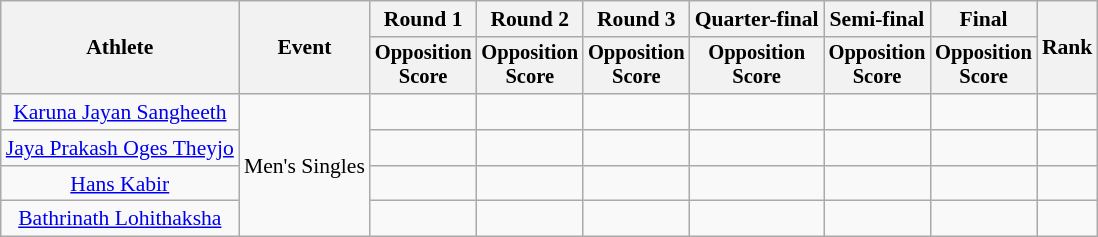<table class=wikitable style="text-align:center; font-size:90%">
<tr>
<th rowspan="2">Athlete</th>
<th rowspan="2">Event</th>
<th>Round 1</th>
<th>Round 2</th>
<th>Round 3</th>
<th>Quarter-final</th>
<th>Semi-final</th>
<th>Final</th>
<th rowspan="2">Rank</th>
</tr>
<tr style="font-size:95%">
<th>Opposition<br>Score</th>
<th>Opposition<br>Score</th>
<th>Opposition<br>Score</th>
<th>Opposition<br>Score</th>
<th>Opposition<br>Score</th>
<th>Opposition<br>Score</th>
</tr>
<tr>
<td><a href='#'>Karuna Jayan Sangheeth</a></td>
<td Rowspan=4>Men's Singles</td>
<td></td>
<td></td>
<td></td>
<td></td>
<td></td>
<td></td>
<td></td>
</tr>
<tr>
<td><a href='#'>Jaya Prakash Oges Theyjo</a></td>
<td></td>
<td></td>
<td></td>
<td></td>
<td></td>
<td></td>
<td></td>
</tr>
<tr>
<td><a href='#'>Hans Kabir</a></td>
<td></td>
<td></td>
<td></td>
<td></td>
<td></td>
<td></td>
<td></td>
</tr>
<tr>
<td><a href='#'>Bathrinath Lohithaksha</a></td>
<td></td>
<td></td>
<td></td>
<td></td>
<td></td>
<td></td>
<td></td>
</tr>
</table>
